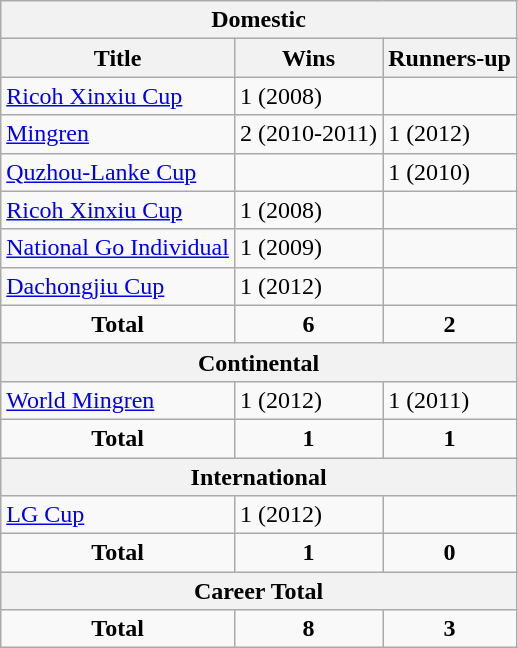<table class="wikitable">
<tr>
<th colspan=3>Domestic</th>
</tr>
<tr>
<th>Title</th>
<th>Wins</th>
<th>Runners-up</th>
</tr>
<tr>
<td><a href='#'>Ricoh Xinxiu Cup</a></td>
<td>1 (2008)</td>
<td></td>
</tr>
<tr>
<td><a href='#'>Mingren</a></td>
<td>2 (2010-2011)</td>
<td>1 (2012)</td>
</tr>
<tr>
<td><a href='#'>Quzhou-Lanke Cup</a></td>
<td></td>
<td>1 (2010)</td>
</tr>
<tr>
<td><a href='#'>Ricoh Xinxiu Cup</a></td>
<td>1 (2008)</td>
<td></td>
</tr>
<tr>
<td><a href='#'>National Go Individual</a></td>
<td>1 (2009)</td>
<td></td>
</tr>
<tr>
<td><a href='#'>Dachongjiu Cup</a></td>
<td>1 (2012)</td>
<td></td>
</tr>
<tr align="center">
<td><strong>Total</strong></td>
<td><strong>6</strong></td>
<td><strong>2</strong></td>
</tr>
<tr>
<th colspan=3>Continental</th>
</tr>
<tr>
<td><a href='#'>World Mingren</a></td>
<td>1 (2012)</td>
<td>1 (2011)</td>
</tr>
<tr align="center">
<td><strong>Total</strong></td>
<td><strong>1</strong></td>
<td><strong>1</strong></td>
</tr>
<tr>
<th colspan=3>International</th>
</tr>
<tr>
<td><a href='#'>LG Cup</a></td>
<td>1 (2012)</td>
<td></td>
</tr>
<tr align="center">
<td><strong>Total</strong></td>
<td><strong>1</strong></td>
<td><strong>0</strong></td>
</tr>
<tr>
<th colspan=3>Career Total</th>
</tr>
<tr align="center">
<td><strong>Total</strong></td>
<td><strong>8</strong></td>
<td><strong>3</strong></td>
</tr>
</table>
